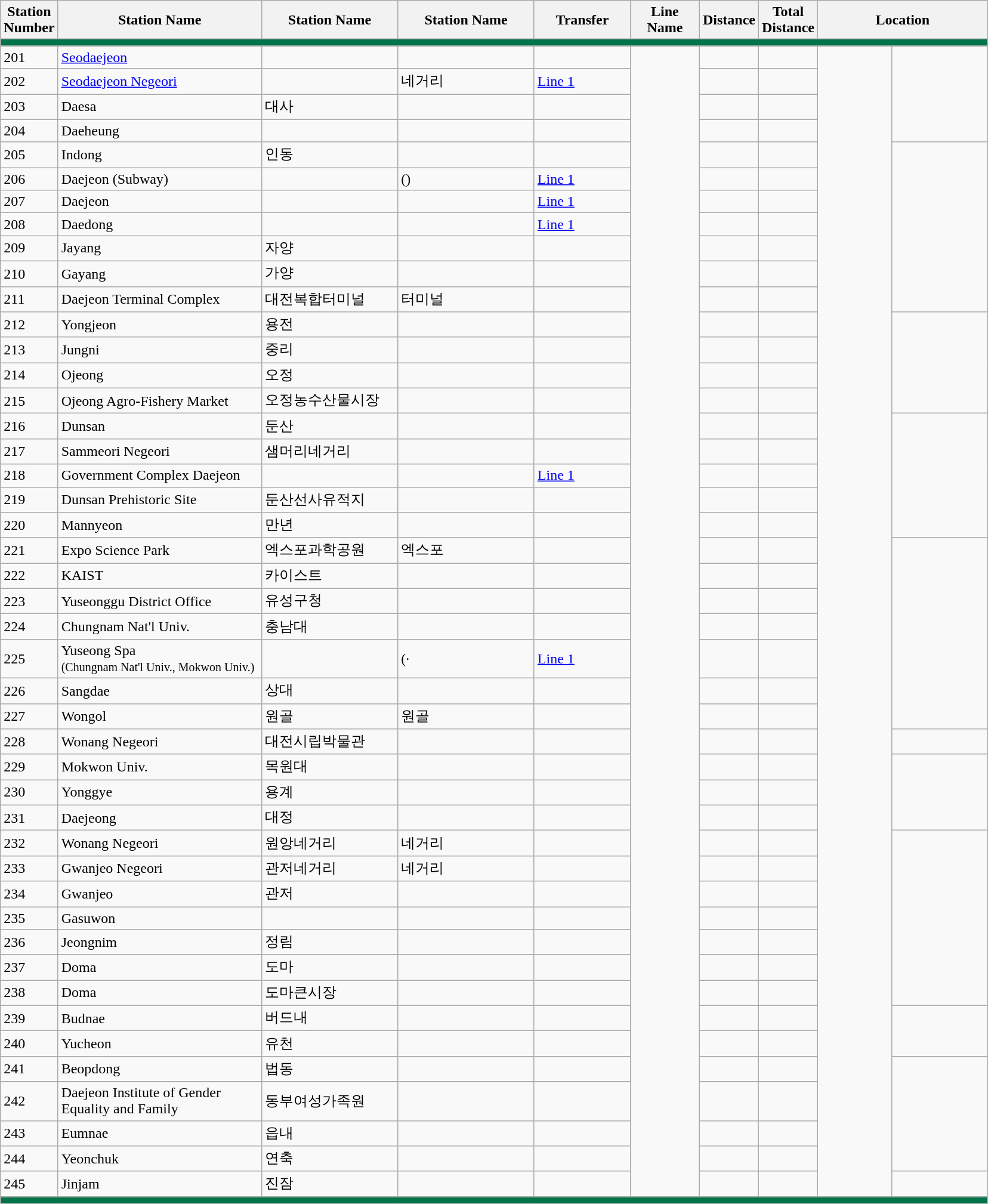<table class="wikitable">
<tr>
<th>Station<br>Number</th>
<th width = "220pt">Station Name<br></th>
<th width = "145pt">Station Name<br></th>
<th width = "145pt">Station Name<br></th>
<th width = "100pt">Transfer</th>
<th>Line Name</th>
<th>Distance<br></th>
<th>Total<br>Distance</th>
<th colspan = "2">Location</th>
</tr>
<tr style = "background:#007448; height: 2pt">
<td colspan = "10"></td>
</tr>
<tr>
<td>201</td>
<td><a href='#'>Seodaejeon</a></td>
<td></td>
<td></td>
<td><em></em></td>
<td rowspan = "45" width = "70pt"></td>
<td></td>
<td></td>
<td width = "75pt" rowspan = "45"></td>
<td width = "100pt" rowspan = "4"></td>
</tr>
<tr>
<td>202</td>
<td><a href='#'>Seodaejeon Negeori</a></td>
<td></td>
<td>네거리</td>
<td><a href='#'>Line 1</a></td>
<td></td>
<td></td>
</tr>
<tr>
<td>203</td>
<td>Daesa</td>
<td>대사</td>
<td></td>
<td></td>
<td></td>
<td></td>
</tr>
<tr>
<td>204</td>
<td>Daeheung</td>
<td></td>
<td></td>
<td></td>
<td></td>
<td></td>
</tr>
<tr>
<td>205</td>
<td>Indong</td>
<td>인동</td>
<td></td>
<td></td>
<td></td>
<td></td>
<td width = "100pt" rowspan = "7"></td>
</tr>
<tr>
<td>206</td>
<td>Daejeon (Subway)</td>
<td></td>
<td> ()</td>
<td><a href='#'>Line 1</a><br><em></em></td>
<td></td>
<td></td>
</tr>
<tr>
<td>207</td>
<td>Daejeon</td>
<td></td>
<td></td>
<td><a href='#'>Line 1</a></td>
<td></td>
<td></td>
</tr>
<tr>
<td>208</td>
<td>Daedong</td>
<td></td>
<td></td>
<td><a href='#'>Line 1</a></td>
<td></td>
<td></td>
</tr>
<tr>
<td>209</td>
<td>Jayang</td>
<td>자양</td>
<td></td>
<td></td>
<td></td>
<td></td>
</tr>
<tr>
<td>210</td>
<td>Gayang</td>
<td>가양</td>
<td></td>
<td></td>
<td></td>
<td></td>
</tr>
<tr>
<td>211</td>
<td>Daejeon Terminal Complex</td>
<td>대전복합터미널</td>
<td>터미널</td>
<td></td>
<td></td>
<td></td>
</tr>
<tr>
<td>212</td>
<td>Yongjeon</td>
<td>용전</td>
<td></td>
<td></td>
<td></td>
<td></td>
<td width = "100pt" rowspan = "4"></td>
</tr>
<tr>
<td>213</td>
<td>Jungni</td>
<td>중리</td>
<td></td>
<td></td>
<td></td>
<td></td>
</tr>
<tr>
<td>214</td>
<td>Ojeong</td>
<td>오정</td>
<td></td>
<td><em></em></td>
<td></td>
<td></td>
</tr>
<tr>
<td>215</td>
<td>Ojeong Agro-Fishery Market</td>
<td>오정농수산물시장</td>
<td></td>
<td></td>
<td></td>
<td></td>
</tr>
<tr>
<td>216</td>
<td>Dunsan</td>
<td>둔산</td>
<td></td>
<td></td>
<td></td>
<td></td>
<td width = "100pt" rowspan = "5"></td>
</tr>
<tr>
<td>217</td>
<td>Sammeori Negeori</td>
<td>샘머리네거리</td>
<td></td>
<td></td>
<td></td>
<td></td>
</tr>
<tr>
<td>218</td>
<td>Government Complex Daejeon</td>
<td></td>
<td></td>
<td><a href='#'>Line 1</a></td>
<td></td>
<td></td>
</tr>
<tr>
<td>219</td>
<td>Dunsan Prehistoric Site</td>
<td>둔산선사유적지</td>
<td></td>
<td></td>
<td></td>
<td></td>
</tr>
<tr>
<td>220</td>
<td>Mannyeon</td>
<td>만년</td>
<td></td>
<td></td>
<td></td>
<td></td>
</tr>
<tr>
<td>221</td>
<td>Expo Science Park</td>
<td>엑스포과학공원</td>
<td>엑스포</td>
<td></td>
<td></td>
<td></td>
<td width = "100pt" rowspan = "7"></td>
</tr>
<tr>
<td>222</td>
<td>KAIST</td>
<td>카이스트</td>
<td></td>
<td></td>
<td></td>
<td></td>
</tr>
<tr>
<td>223</td>
<td>Yuseonggu District Office</td>
<td>유성구청</td>
<td></td>
<td></td>
<td></td>
<td></td>
</tr>
<tr>
<td>224</td>
<td>Chungnam Nat'l Univ.</td>
<td>충남대</td>
<td></td>
<td></td>
<td></td>
<td></td>
</tr>
<tr>
<td>225</td>
<td>Yuseong Spa<br><small>(Chungnam Nat'l Univ., Mokwon Univ.)</small></td>
<td></td>
<td>(·</td>
<td><a href='#'>Line 1</a></td>
<td></td>
<td></td>
</tr>
<tr>
<td>226</td>
<td>Sangdae</td>
<td>상대</td>
<td></td>
<td></td>
<td></td>
<td></td>
</tr>
<tr>
<td>227</td>
<td>Wongol</td>
<td>원골</td>
<td>원골</td>
<td></td>
<td></td>
<td></td>
</tr>
<tr>
<td>228</td>
<td>Wonang Negeori</td>
<td>대전시립박물관</td>
<td></td>
<td></td>
<td></td>
<td></td>
<td width = "100pt" rowspan = "1"></td>
</tr>
<tr>
<td>229</td>
<td>Mokwon Univ.</td>
<td>목원대</td>
<td></td>
<td></td>
<td></td>
<td></td>
<td width = "100pt" rowspan = "3"></td>
</tr>
<tr>
<td>230</td>
<td>Yonggye</td>
<td>용계</td>
<td></td>
<td></td>
<td></td>
<td></td>
</tr>
<tr>
<td>231</td>
<td>Daejeong</td>
<td>대정</td>
<td></td>
<td></td>
<td></td>
<td></td>
</tr>
<tr>
<td>232</td>
<td>Wonang Negeori</td>
<td>원앙네거리</td>
<td>네거리</td>
<td></td>
<td></td>
<td></td>
<td width = "100pt" rowspan = "7"></td>
</tr>
<tr>
<td>233</td>
<td>Gwanjeo Negeori</td>
<td>관저네거리</td>
<td>네거리</td>
<td></td>
<td></td>
<td></td>
</tr>
<tr>
<td>234</td>
<td>Gwanjeo</td>
<td>관저</td>
<td></td>
<td></td>
<td></td>
<td></td>
</tr>
<tr>
<td>235</td>
<td>Gasuwon</td>
<td></td>
<td></td>
<td></td>
<td></td>
<td></td>
</tr>
<tr>
<td>236</td>
<td>Jeongnim</td>
<td>정림</td>
<td></td>
<td></td>
<td></td>
<td></td>
</tr>
<tr>
<td>237</td>
<td>Doma</td>
<td>도마</td>
<td></td>
<td></td>
<td></td>
<td></td>
</tr>
<tr>
<td>238</td>
<td>Doma</td>
<td>도마큰시장</td>
<td></td>
<td><em></em></td>
<td></td>
<td></td>
</tr>
<tr>
<td>239</td>
<td>Budnae</td>
<td>버드내</td>
<td></td>
<td></td>
<td></td>
<td></td>
<td width = "100pt" rowspan = "2"></td>
</tr>
<tr>
<td>240</td>
<td>Yucheon</td>
<td>유천</td>
<td></td>
<td></td>
<td></td>
<td></td>
</tr>
<tr>
<td>241</td>
<td>Beopdong</td>
<td>법동</td>
<td></td>
<td></td>
<td></td>
<td></td>
<td width = "100pt" rowspan = "4"></td>
</tr>
<tr>
<td>242</td>
<td>Daejeon Institute of Gender Equality and Family</td>
<td>동부여성가족원</td>
<td></td>
<td></td>
<td></td>
<td></td>
</tr>
<tr>
<td>243</td>
<td>Eumnae</td>
<td>읍내</td>
<td></td>
<td></td>
<td></td>
<td></td>
</tr>
<tr>
<td>244</td>
<td>Yeonchuk</td>
<td>연축</td>
<td></td>
<td></td>
<td></td>
<td></td>
</tr>
<tr>
<td>245</td>
<td>Jinjam</td>
<td>진잠</td>
<td></td>
<td></td>
<td></td>
<td></td>
<td width = "100pt" rowspan = "1"></td>
</tr>
<tr>
</tr>
<tr style = "background:#007448; height: 2pt">
<td colspan = "10"></td>
</tr>
</table>
